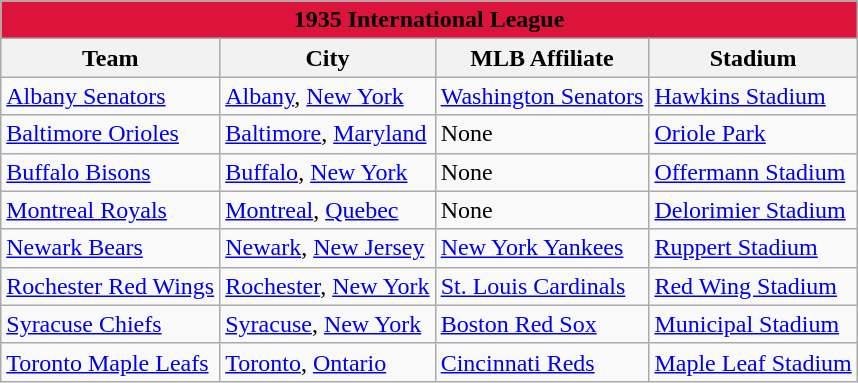<table class="wikitable" style="width:auto">
<tr>
<td bgcolor="#DC143C" align="center" colspan="7"><strong><span>1935 International League</span></strong></td>
</tr>
<tr>
<th>Team</th>
<th>City</th>
<th>MLB Affiliate</th>
<th>Stadium</th>
</tr>
<tr>
<td><a href='#'>Albany Senators</a></td>
<td><a href='#'>Albany</a>, <a href='#'>New York</a></td>
<td><a href='#'>Washington Senators</a></td>
<td><a href='#'>Hawkins Stadium</a></td>
</tr>
<tr>
<td><a href='#'>Baltimore Orioles</a></td>
<td><a href='#'>Baltimore</a>, <a href='#'>Maryland</a></td>
<td>None</td>
<td><a href='#'>Oriole Park</a></td>
</tr>
<tr>
<td><a href='#'>Buffalo Bisons</a></td>
<td><a href='#'>Buffalo</a>, <a href='#'>New York</a></td>
<td>None</td>
<td><a href='#'>Offermann Stadium</a></td>
</tr>
<tr>
<td><a href='#'>Montreal Royals</a></td>
<td><a href='#'>Montreal</a>, <a href='#'>Quebec</a></td>
<td>None</td>
<td><a href='#'>Delorimier Stadium</a></td>
</tr>
<tr>
<td><a href='#'>Newark Bears</a></td>
<td><a href='#'>Newark</a>, <a href='#'>New Jersey</a></td>
<td><a href='#'>New York Yankees</a></td>
<td><a href='#'>Ruppert Stadium</a></td>
</tr>
<tr>
<td><a href='#'>Rochester Red Wings</a></td>
<td><a href='#'>Rochester</a>, <a href='#'>New York</a></td>
<td><a href='#'>St. Louis Cardinals</a></td>
<td><a href='#'>Red Wing Stadium</a></td>
</tr>
<tr>
<td><a href='#'>Syracuse Chiefs</a></td>
<td><a href='#'>Syracuse</a>, <a href='#'>New York</a></td>
<td><a href='#'>Boston Red Sox</a></td>
<td><a href='#'>Municipal Stadium</a></td>
</tr>
<tr>
<td><a href='#'>Toronto Maple Leafs</a></td>
<td><a href='#'>Toronto</a>, <a href='#'>Ontario</a></td>
<td><a href='#'>Cincinnati Reds</a></td>
<td><a href='#'>Maple Leaf Stadium</a></td>
</tr>
</table>
